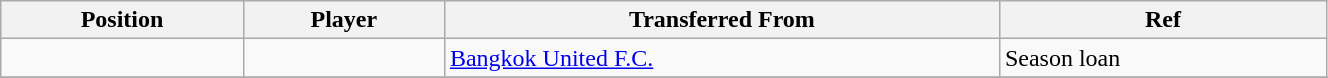<table class="wikitable sortable" style="width:70%; text-align:center; font-size:100%; text-align:left;">
<tr>
<th>Position</th>
<th>Player</th>
<th>Transferred From</th>
<th>Ref</th>
</tr>
<tr>
<td></td>
<td></td>
<td> <a href='#'>Bangkok United F.C.</a></td>
<td>Season loan </td>
</tr>
<tr>
</tr>
</table>
